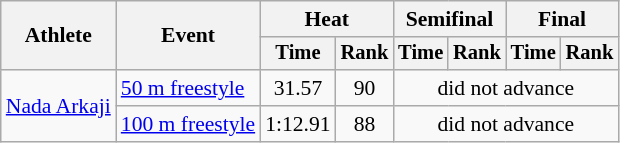<table class="wikitable" style="text-align:center; font-size:90%">
<tr>
<th rowspan="2">Athlete</th>
<th rowspan="2">Event</th>
<th colspan="2">Heat</th>
<th colspan="2">Semifinal</th>
<th colspan="2">Final</th>
</tr>
<tr style="font-size:95%">
<th>Time</th>
<th>Rank</th>
<th>Time</th>
<th>Rank</th>
<th>Time</th>
<th>Rank</th>
</tr>
<tr>
<td align=left rowspan=2><a href='#'>Nada Arkaji</a></td>
<td align=left><a href='#'>50 m freestyle</a></td>
<td>31.57</td>
<td>90</td>
<td colspan=4>did not advance</td>
</tr>
<tr>
<td align=left><a href='#'>100 m freestyle</a></td>
<td>1:12.91</td>
<td>88</td>
<td colspan=4>did not advance</td>
</tr>
</table>
